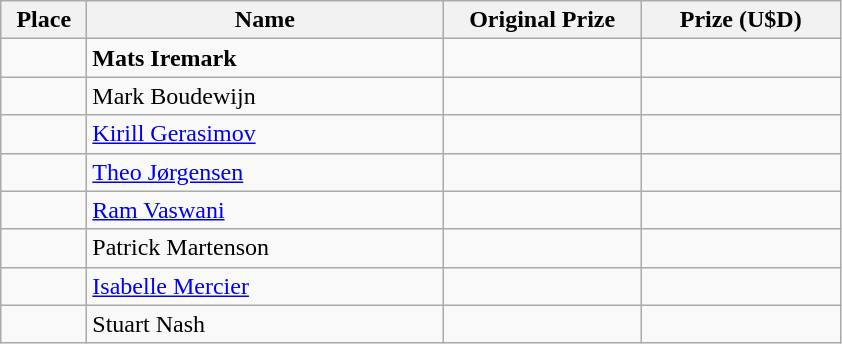<table class="wikitable">
<tr>
<th width="50">Place</th>
<th width="230">Name</th>
<th width="125">Original Prize</th>
<th width="125">Prize (U$D)</th>
</tr>
<tr>
<td></td>
<td> <strong>Mats Iremark</strong></td>
<td></td>
<td></td>
</tr>
<tr>
<td></td>
<td> Mark Boudewijn</td>
<td></td>
<td></td>
</tr>
<tr>
<td></td>
<td> <a href='#'>Kirill Gerasimov</a></td>
<td></td>
<td></td>
</tr>
<tr>
<td></td>
<td> <a href='#'>Theo Jørgensen</a></td>
<td></td>
<td></td>
</tr>
<tr>
<td></td>
<td> <a href='#'>Ram Vaswani</a></td>
<td></td>
<td></td>
</tr>
<tr>
<td></td>
<td> Patrick Martenson</td>
<td></td>
<td></td>
</tr>
<tr>
<td></td>
<td>  <a href='#'>Isabelle Mercier</a></td>
<td></td>
<td></td>
</tr>
<tr>
<td></td>
<td> Stuart Nash</td>
<td></td>
<td></td>
</tr>
</table>
